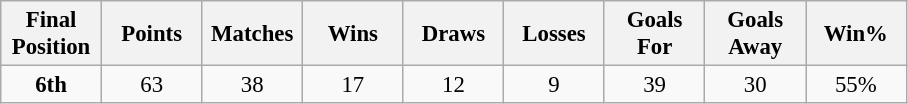<table class="wikitable" style="font-size: 95%; text-align: center;">
<tr>
<th width=60>Final Position</th>
<th width=60>Points</th>
<th width=60>Matches</th>
<th width=60>Wins</th>
<th width=60>Draws</th>
<th width=60>Losses</th>
<th width=60>Goals For</th>
<th width=60>Goals Away</th>
<th width=60>Win%</th>
</tr>
<tr>
<td><strong>6th</strong></td>
<td>63</td>
<td>38</td>
<td>17</td>
<td>12</td>
<td>9</td>
<td>39</td>
<td>30</td>
<td>55%</td>
</tr>
</table>
